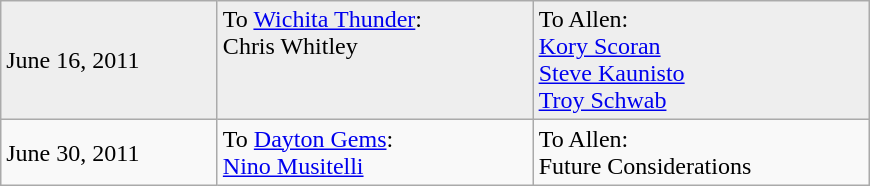<table class="wikitable" style="border:1px solid #999999; width:580px;">
<tr bgcolor="eeeeee">
<td>June 16, 2011</td>
<td valign="top">To <a href='#'>Wichita Thunder</a>: <br> Chris Whitley</td>
<td valign="top">To Allen: <br><a href='#'>Kory Scoran</a><br><a href='#'>Steve Kaunisto</a><br><a href='#'>Troy Schwab</a></td>
</tr>
<tr>
<td>June 30, 2011</td>
<td valign="top">To <a href='#'>Dayton Gems</a>: <br> <a href='#'>Nino Musitelli</a></td>
<td valign="top">To Allen: <br> Future Considerations</td>
</tr>
</table>
